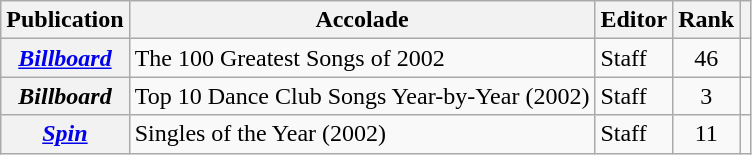<table class="wikitable sortable plainrowheaders">
<tr>
<th>Publication</th>
<th>Accolade</th>
<th>Editor</th>
<th>Rank</th>
<th class="unsortable"></th>
</tr>
<tr>
<th scope="row"><em><a href='#'>Billboard</a></em></th>
<td>The 100 Greatest Songs of 2002</td>
<td>Staff</td>
<td style="text-align:center;">46</td>
<td></td>
</tr>
<tr>
<th scope="row"><em>Billboard</em></th>
<td>Top 10 Dance Club Songs Year-by-Year (2002)</td>
<td>Staff</td>
<td style="text-align:center;">3</td>
<td></td>
</tr>
<tr>
<th scope="row"><em><a href='#'>Spin</a></em></th>
<td>Singles of the Year (2002)</td>
<td>Staff</td>
<td style="text-align:center;">11</td>
<td></td>
</tr>
</table>
